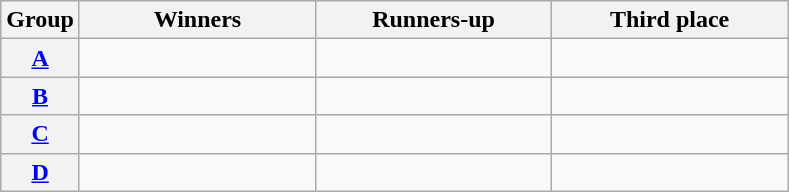<table class=wikitable>
<tr>
<th>Group</th>
<th width=150>Winners</th>
<th width=150>Runners-up</th>
<th width=150>Third place</th>
</tr>
<tr>
<th><a href='#'>A</a></th>
<td></td>
<td></td>
<td></td>
</tr>
<tr>
<th><a href='#'>B</a></th>
<td></td>
<td></td>
<td></td>
</tr>
<tr>
<th><a href='#'>C</a></th>
<td></td>
<td></td>
<td></td>
</tr>
<tr>
<th><a href='#'>D</a></th>
<td></td>
<td></td>
<td></td>
</tr>
</table>
